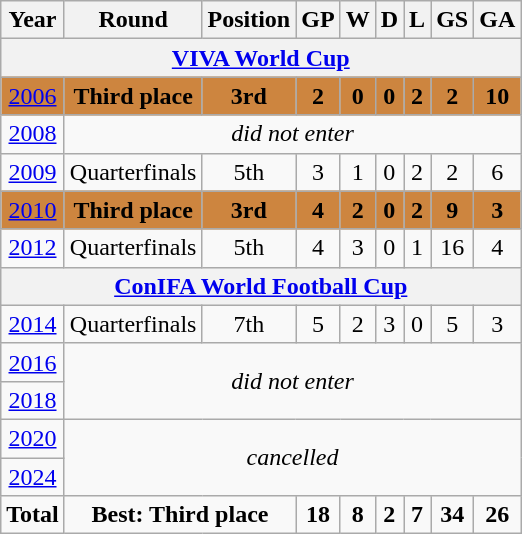<table class="wikitable" style="text-align: center;">
<tr>
<th>Year</th>
<th>Round</th>
<th>Position</th>
<th>GP</th>
<th>W</th>
<th>D</th>
<th>L</th>
<th>GS</th>
<th>GA</th>
</tr>
<tr>
<th colspan=9><a href='#'>VIVA World Cup</a></th>
</tr>
<tr bgcolor=#CD853F>
<td> <a href='#'>2006</a></td>
<td><strong>Third place</strong></td>
<td><strong>3rd</strong></td>
<td><strong>2</strong></td>
<td><strong>0</strong></td>
<td><strong>0</strong></td>
<td><strong>2</strong></td>
<td><strong>2</strong></td>
<td><strong>10</strong></td>
</tr>
<tr>
<td> <a href='#'>2008</a></td>
<td colspan="8" style="text-align:center;"><em>did not enter</em></td>
</tr>
<tr>
<td> <a href='#'>2009</a></td>
<td>Quarterfinals</td>
<td>5th</td>
<td>3</td>
<td>1</td>
<td>0</td>
<td>2</td>
<td>2</td>
<td>6</td>
</tr>
<tr bgcolor=#CD853F>
<td> <a href='#'>2010</a></td>
<td><strong>Third place</strong></td>
<td><strong>3rd</strong></td>
<td><strong>4</strong></td>
<td><strong>2</strong></td>
<td><strong>0</strong></td>
<td><strong>2</strong></td>
<td><strong>9</strong></td>
<td><strong>3</strong></td>
</tr>
<tr>
<td> <a href='#'>2012</a></td>
<td>Quarterfinals</td>
<td>5th</td>
<td>4</td>
<td>3</td>
<td>0</td>
<td>1</td>
<td>16</td>
<td>4</td>
</tr>
<tr>
<th colspan=9><a href='#'>ConIFA World Football Cup</a></th>
</tr>
<tr>
<td> <a href='#'>2014</a></td>
<td>Quarterfinals</td>
<td>7th</td>
<td>5</td>
<td>2</td>
<td>3</td>
<td>0</td>
<td>5</td>
<td>3</td>
</tr>
<tr>
<td> <a href='#'>2016</a></td>
<td colspan=8 rowspan=2><em>did not enter</em></td>
</tr>
<tr>
<td> <a href='#'>2018</a></td>
</tr>
<tr>
<td> <a href='#'>2020</a></td>
<td colspan=8 rowspan=2><em>cancelled</em></td>
</tr>
<tr>
<td> <a href='#'>2024</a></td>
</tr>
<tr>
<td><strong>Total</strong></td>
<td colspan=2><strong>Best: Third place</strong></td>
<td><strong>18</strong></td>
<td><strong>8</strong></td>
<td><strong>2</strong></td>
<td><strong>7</strong></td>
<td><strong>34</strong></td>
<td><strong>26</strong></td>
</tr>
</table>
